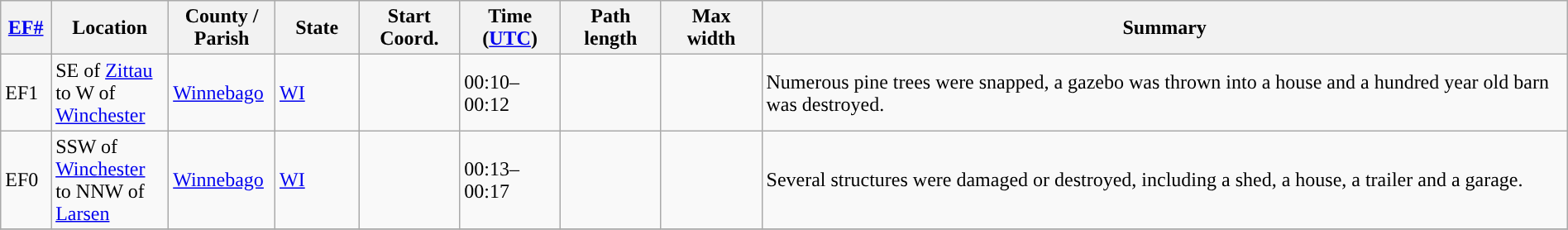<table class="wikitable sortable" style="width:100%;">
<tr>
<th scope="col"  style="width:3%; text-align:center;"><a href='#'>EF#</a></th>
<th scope="col"  style="width:7%; text-align:center;" class="unsortable">Location</th>
<th scope="col"  style="width:6%; text-align:center;" class="unsortable">County / Parish</th>
<th scope="col"  style="width:5%; text-align:center;">State</th>
<th scope="col"  style="width:6%; text-align:center;">Start Coord.</th>
<th scope="col"  style="width:6%; text-align:center;">Time (<a href='#'>UTC</a>)</th>
<th scope="col"  style="width:6%; text-align:center;">Path length</th>
<th scope="col"  style="width:6%; text-align:center;">Max width</th>
<th scope="col" class="unsortable" style="width:48%; text-align:center;">Summary</th>
</tr>
<tr>
<td>EF1</td>
<td>SE of <a href='#'>Zittau</a> to W of <a href='#'>Winchester</a></td>
<td><a href='#'>Winnebago</a></td>
<td><a href='#'>WI</a></td>
<td></td>
<td>00:10–00:12</td>
<td></td>
<td></td>
<td>Numerous pine trees were snapped, a gazebo was thrown into a house and a hundred year old barn was destroyed.</td>
</tr>
<tr>
<td>EF0</td>
<td>SSW of <a href='#'>Winchester</a> to NNW of <a href='#'>Larsen</a></td>
<td><a href='#'>Winnebago</a></td>
<td><a href='#'>WI</a></td>
<td></td>
<td>00:13–00:17</td>
<td></td>
<td></td>
<td>Several structures were damaged or destroyed, including a shed, a house, a trailer and a garage.</td>
</tr>
<tr>
</tr>
</table>
